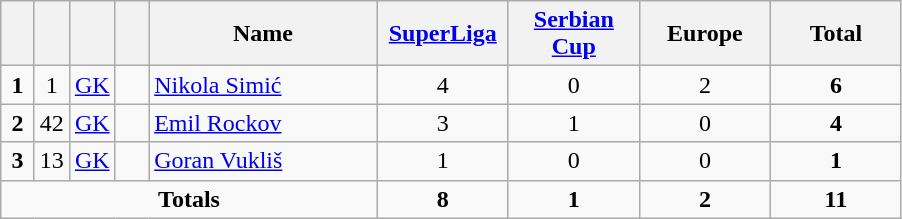<table class="wikitable" style="text-align:center">
<tr>
<th width="15"></th>
<th width="15"></th>
<th width="15"></th>
<th width="15"></th>
<th width="145">Name</th>
<th width="80"><strong><a href='#'>SuperLiga</a></strong></th>
<th width="80"><strong><a href='#'>Serbian Cup</a></strong></th>
<th width="80"><strong>Europe</strong></th>
<th width="80">Total</th>
</tr>
<tr>
<td><strong>1</strong></td>
<td>1</td>
<td><a href='#'>GK</a></td>
<td></td>
<td align="left"><a href='#'>Nikola Simić</a></td>
<td>4</td>
<td>0</td>
<td>2</td>
<td><strong>6</strong></td>
</tr>
<tr>
<td><strong>2</strong></td>
<td>42</td>
<td><a href='#'>GK</a></td>
<td></td>
<td align="left"><a href='#'>Emil Rockov</a></td>
<td>3</td>
<td>1</td>
<td>0</td>
<td><strong>4</strong></td>
</tr>
<tr>
<td><strong>3</strong></td>
<td>13</td>
<td><a href='#'>GK</a></td>
<td></td>
<td align="left"><a href='#'>Goran Vukliš</a></td>
<td>1</td>
<td>0</td>
<td>0</td>
<td><strong>1</strong></td>
</tr>
<tr>
<td colspan="5"><strong>Totals</strong></td>
<td><strong>8</strong></td>
<td><strong>1</strong></td>
<td><strong>2</strong></td>
<td><strong>11</strong></td>
</tr>
</table>
